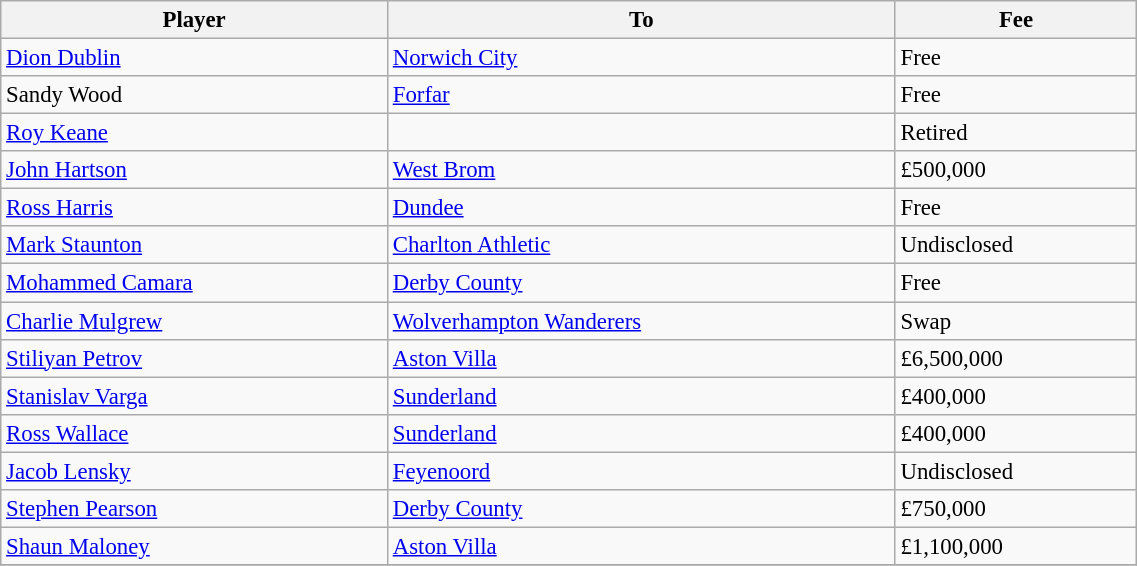<table class="wikitable sortable" style="text-align:center; font-size:95%;width:60%; text-align:left">
<tr>
<th>Player</th>
<th>To</th>
<th>Fee</th>
</tr>
<tr --->
<td> <a href='#'>Dion Dublin</a></td>
<td> <a href='#'>Norwich City</a></td>
<td>Free</td>
</tr>
<tr --->
<td> Sandy Wood</td>
<td> <a href='#'>Forfar</a></td>
<td>Free</td>
</tr>
<tr --->
<td> <a href='#'>Roy Keane</a></td>
<td></td>
<td>Retired</td>
</tr>
<tr --->
<td> <a href='#'>John Hartson</a></td>
<td> <a href='#'>West Brom</a></td>
<td>£500,000</td>
</tr>
<tr --->
<td> <a href='#'>Ross Harris</a></td>
<td> <a href='#'>Dundee</a></td>
<td>Free</td>
</tr>
<tr --->
<td> <a href='#'>Mark Staunton</a></td>
<td> <a href='#'>Charlton Athletic</a></td>
<td>Undisclosed</td>
</tr>
<tr --->
<td> <a href='#'>Mohammed Camara</a></td>
<td> <a href='#'>Derby County</a></td>
<td>Free</td>
</tr>
<tr --->
<td> <a href='#'>Charlie Mulgrew</a></td>
<td> <a href='#'>Wolverhampton Wanderers</a></td>
<td>Swap</td>
</tr>
<tr --->
<td> <a href='#'>Stiliyan Petrov</a></td>
<td> <a href='#'>Aston Villa</a></td>
<td>£6,500,000</td>
</tr>
<tr --->
<td> <a href='#'>Stanislav Varga</a></td>
<td> <a href='#'>Sunderland</a></td>
<td>£400,000</td>
</tr>
<tr --->
<td> <a href='#'>Ross Wallace</a></td>
<td> <a href='#'>Sunderland</a></td>
<td>£400,000</td>
</tr>
<tr --->
<td> <a href='#'>Jacob Lensky</a></td>
<td> <a href='#'>Feyenoord</a></td>
<td>Undisclosed</td>
</tr>
<tr --->
<td> <a href='#'>Stephen Pearson</a></td>
<td> <a href='#'>Derby County</a></td>
<td>£750,000</td>
</tr>
<tr --->
<td> <a href='#'>Shaun Maloney</a></td>
<td> <a href='#'>Aston Villa</a></td>
<td>£1,100,000</td>
</tr>
<tr --->
</tr>
</table>
